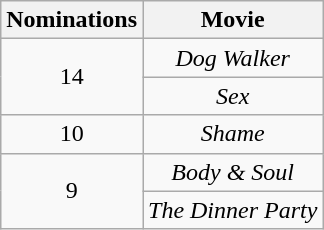<table class="wikitable" rowspan=2 style="text-align: center;">
<tr>
<th scope="col" style="width: 55px">Nominations</th>
<th scope="col">Movie</th>
</tr>
<tr>
<td rowspan=2>14</td>
<td><em>Dog Walker</em></td>
</tr>
<tr>
<td><em>Sex</em></td>
</tr>
<tr>
<td>10</td>
<td><em>Shame</em></td>
</tr>
<tr>
<td rowspan=2>9</td>
<td><em>Body & Soul</em></td>
</tr>
<tr>
<td><em>The Dinner Party</em></td>
</tr>
</table>
